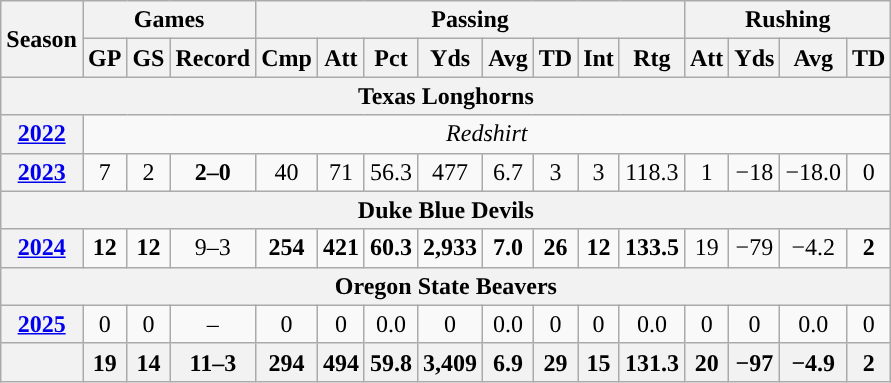<table class="wikitable" style="text-align:center;">
<tr>
<th rowspan="2">Season</th>
<th colspan="3">Games</th>
<th colspan="8">Passing</th>
<th colspan="5">Rushing</th>
</tr>
<tr>
<th>GP</th>
<th>GS</th>
<th>Record</th>
<th>Cmp</th>
<th>Att</th>
<th>Pct</th>
<th>Yds</th>
<th>Avg</th>
<th>TD</th>
<th>Int</th>
<th>Rtg</th>
<th>Att</th>
<th>Yds</th>
<th>Avg</th>
<th>TD</th>
</tr>
<tr>
<th colspan="16">Texas Longhorns</th>
</tr>
<tr>
<th><a href='#'>2022</a></th>
<td colspan="15"><em>Redshirt </em></td>
</tr>
<tr>
<th><a href='#'>2023</a></th>
<td>7</td>
<td>2</td>
<td><strong>2–0</strong></td>
<td>40</td>
<td>71</td>
<td>56.3</td>
<td>477</td>
<td>6.7</td>
<td>3</td>
<td>3</td>
<td>118.3</td>
<td>1</td>
<td>−18</td>
<td>−18.0</td>
<td>0</td>
</tr>
<tr>
<th colspan="16">Duke Blue Devils</th>
</tr>
<tr>
<th><a href='#'>2024</a></th>
<td><strong>12</strong></td>
<td><strong>12</strong></td>
<td>9–3</td>
<td><strong>254</strong></td>
<td><strong>421</strong></td>
<td><strong>60.3</strong></td>
<td><strong>2,933</strong></td>
<td><strong>7.0</strong></td>
<td><strong>26</strong></td>
<td><strong>12</strong></td>
<td><strong>133.5</strong></td>
<td>19</td>
<td>−79</td>
<td>−4.2</td>
<td><strong>2</strong></td>
</tr>
<tr>
<th colspan="16">Oregon State Beavers</th>
</tr>
<tr>
<th><a href='#'>2025</a></th>
<td>0</td>
<td>0</td>
<td>–</td>
<td>0</td>
<td>0</td>
<td>0.0</td>
<td>0</td>
<td>0.0</td>
<td>0</td>
<td>0</td>
<td>0.0</td>
<td>0</td>
<td>0</td>
<td>0.0</td>
<td>0</td>
</tr>
<tr>
<th></th>
<th>19</th>
<th>14</th>
<th>11–3</th>
<th>294</th>
<th>494</th>
<th>59.8</th>
<th>3,409</th>
<th>6.9</th>
<th>29</th>
<th>15</th>
<th>131.3</th>
<th>20</th>
<th>−97</th>
<th>−4.9</th>
<th>2</th>
</tr>
</table>
